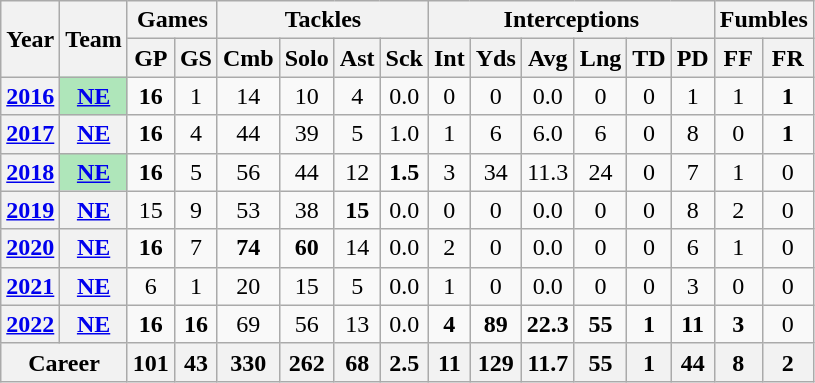<table class="wikitable" style="text-align:center;">
<tr>
<th rowspan="2">Year</th>
<th rowspan="2">Team</th>
<th colspan="2">Games</th>
<th colspan="4">Tackles</th>
<th colspan="6">Interceptions</th>
<th colspan="2">Fumbles</th>
</tr>
<tr>
<th>GP</th>
<th>GS</th>
<th>Cmb</th>
<th>Solo</th>
<th>Ast</th>
<th>Sck</th>
<th>Int</th>
<th>Yds</th>
<th>Avg</th>
<th>Lng</th>
<th>TD</th>
<th>PD</th>
<th>FF</th>
<th>FR</th>
</tr>
<tr>
<th><a href='#'>2016</a></th>
<th style="background:#afe6ba;"><a href='#'>NE</a></th>
<td><strong>16</strong></td>
<td>1</td>
<td>14</td>
<td>10</td>
<td>4</td>
<td>0.0</td>
<td>0</td>
<td>0</td>
<td>0.0</td>
<td>0</td>
<td>0</td>
<td>1</td>
<td>1</td>
<td><strong>1</strong></td>
</tr>
<tr>
<th><a href='#'>2017</a></th>
<th><a href='#'>NE</a></th>
<td><strong>16</strong></td>
<td>4</td>
<td>44</td>
<td>39</td>
<td>5</td>
<td>1.0</td>
<td>1</td>
<td>6</td>
<td>6.0</td>
<td>6</td>
<td>0</td>
<td>8</td>
<td>0</td>
<td><strong>1</strong></td>
</tr>
<tr>
<th><a href='#'>2018</a></th>
<th style="background:#afe6ba;"><a href='#'>NE</a></th>
<td><strong>16</strong></td>
<td>5</td>
<td>56</td>
<td>44</td>
<td>12</td>
<td><strong>1.5</strong></td>
<td>3</td>
<td>34</td>
<td>11.3</td>
<td>24</td>
<td>0</td>
<td>7</td>
<td>1</td>
<td>0</td>
</tr>
<tr>
<th><a href='#'>2019</a></th>
<th><a href='#'>NE</a></th>
<td>15</td>
<td>9</td>
<td>53</td>
<td>38</td>
<td><strong>15</strong></td>
<td>0.0</td>
<td>0</td>
<td>0</td>
<td>0.0</td>
<td>0</td>
<td>0</td>
<td>8</td>
<td>2</td>
<td>0</td>
</tr>
<tr>
<th><a href='#'>2020</a></th>
<th><a href='#'>NE</a></th>
<td><strong>16</strong></td>
<td>7</td>
<td><strong>74</strong></td>
<td><strong>60</strong></td>
<td>14</td>
<td>0.0</td>
<td>2</td>
<td>0</td>
<td>0.0</td>
<td>0</td>
<td>0</td>
<td>6</td>
<td>1</td>
<td>0</td>
</tr>
<tr>
<th><a href='#'>2021</a></th>
<th><a href='#'>NE</a></th>
<td>6</td>
<td>1</td>
<td>20</td>
<td>15</td>
<td>5</td>
<td>0.0</td>
<td>1</td>
<td>0</td>
<td>0.0</td>
<td>0</td>
<td>0</td>
<td>3</td>
<td>0</td>
<td>0</td>
</tr>
<tr>
<th><a href='#'>2022</a></th>
<th><a href='#'>NE</a></th>
<td><strong>16</strong></td>
<td><strong>16</strong></td>
<td>69</td>
<td>56</td>
<td>13</td>
<td>0.0</td>
<td><strong>4</strong></td>
<td><strong>89</strong></td>
<td><strong>22.3</strong></td>
<td><strong>55</strong></td>
<td><strong>1</strong></td>
<td><strong>11</strong></td>
<td><strong>3</strong></td>
<td>0</td>
</tr>
<tr>
<th colspan="2">Career</th>
<th>101</th>
<th>43</th>
<th>330</th>
<th>262</th>
<th>68</th>
<th>2.5</th>
<th>11</th>
<th>129</th>
<th>11.7</th>
<th>55</th>
<th>1</th>
<th>44</th>
<th>8</th>
<th>2</th>
</tr>
</table>
